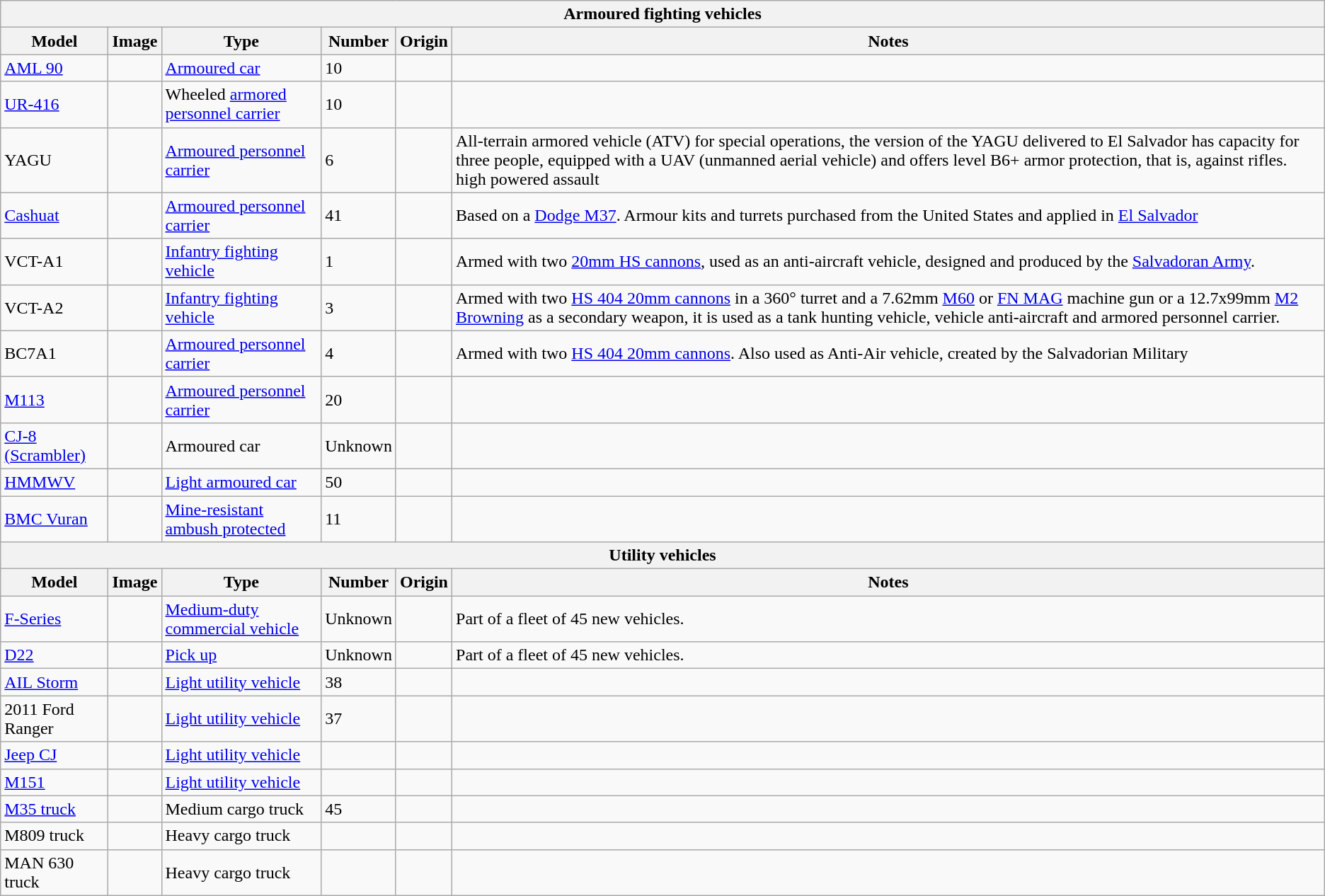<table class="wikitable" style="border-collapse: collapse;">
<tr>
<th colspan="6">Armoured fighting vehicles</th>
</tr>
<tr>
<th>Model</th>
<th>Image</th>
<th>Type</th>
<th>Number</th>
<th>Origin</th>
<th>Notes</th>
</tr>
<tr>
<td><a href='#'>AML 90</a></td>
<td></td>
<td><a href='#'>Armoured car</a></td>
<td>10</td>
<td></td>
<td></td>
</tr>
<tr>
<td><a href='#'>UR-416</a></td>
<td></td>
<td>Wheeled <a href='#'>armored personnel carrier</a></td>
<td>10</td>
<td></td>
<td></td>
</tr>
<tr>
<td>YAGU</td>
<td></td>
<td><a href='#'>Armoured personnel carrier</a></td>
<td>6</td>
<td><br></td>
<td>All-terrain armored vehicle (ATV) for special operations, the version of the YAGU delivered to El Salvador has capacity for three people, equipped with a UAV (unmanned aerial vehicle) and offers level B6+ armor protection, that is, against rifles. high powered assault</td>
</tr>
<tr>
<td><a href='#'>Cashuat</a></td>
<td></td>
<td><a href='#'>Armoured personnel carrier</a></td>
<td>41</td>
<td><br></td>
<td>Based on a <a href='#'>Dodge M37</a>. Armour kits and turrets purchased from the United States and applied in <a href='#'>El Salvador</a></td>
</tr>
<tr>
<td>VCT-A1</td>
<td></td>
<td><a href='#'>Infantry fighting vehicle</a></td>
<td>1</td>
<td></td>
<td>Armed with two <a href='#'>20mm HS cannons</a>, used as an anti-aircraft vehicle, designed and produced by the <a href='#'>Salvadoran Army</a>.</td>
</tr>
<tr>
<td>VCT-A2</td>
<td></td>
<td><a href='#'>Infantry fighting vehicle</a></td>
<td>3</td>
<td></td>
<td>Armed with two <a href='#'>HS 404 20mm cannons</a> in a 360° turret and a 7.62mm <a href='#'>M60</a> or <a href='#'>FN MAG</a> machine gun or a 12.7x99mm <a href='#'>M2 Browning</a> as a secondary weapon, it is used as a tank hunting vehicle, vehicle anti-aircraft and armored personnel carrier.</td>
</tr>
<tr>
<td>BC7A1</td>
<td></td>
<td><a href='#'>Armoured personnel carrier</a></td>
<td>4</td>
<td></td>
<td>Armed with two <a href='#'>HS 404 20mm cannons</a>. Also used as Anti-Air vehicle, created by the Salvadorian Military</td>
</tr>
<tr>
<td><a href='#'>M113</a></td>
<td></td>
<td><a href='#'>Armoured personnel carrier</a></td>
<td>20</td>
<td></td>
<td></td>
</tr>
<tr>
<td><a href='#'>CJ-8 (Scrambler)</a></td>
<td></td>
<td>Armoured car</td>
<td>Unknown</td>
<td></td>
<td></td>
</tr>
<tr>
<td><a href='#'>HMMWV</a></td>
<td></td>
<td><a href='#'>Light armoured car</a></td>
<td>50</td>
<td></td>
<td></td>
</tr>
<tr>
<td><a href='#'>BMC Vuran</a></td>
<td></td>
<td><a href='#'>Mine-resistant ambush protected</a></td>
<td>11</td>
<td></td>
<td></td>
</tr>
<tr>
<th colspan="6">Utility vehicles</th>
</tr>
<tr>
<th>Model</th>
<th>Image</th>
<th>Type</th>
<th>Number</th>
<th>Origin</th>
<th>Notes</th>
</tr>
<tr>
<td><a href='#'>F-Series</a></td>
<td></td>
<td><a href='#'>Medium-duty commercial vehicle</a></td>
<td>Unknown</td>
<td></td>
<td>Part of a fleet of 45 new vehicles.</td>
</tr>
<tr>
<td><a href='#'>D22</a></td>
<td></td>
<td><a href='#'>Pick up</a></td>
<td>Unknown</td>
<td></td>
<td>Part of a fleet of 45 new vehicles.</td>
</tr>
<tr>
<td><a href='#'>AIL Storm</a></td>
<td></td>
<td><a href='#'>Light utility vehicle</a></td>
<td>38</td>
<td></td>
<td></td>
</tr>
<tr>
<td>2011 Ford Ranger</td>
<td></td>
<td><a href='#'>Light utility vehicle</a></td>
<td>37</td>
<td></td>
<td></td>
</tr>
<tr>
<td><a href='#'>Jeep CJ</a></td>
<td></td>
<td><a href='#'>Light utility vehicle</a></td>
<td></td>
<td></td>
<td></td>
</tr>
<tr>
<td><a href='#'>M151</a></td>
<td></td>
<td><a href='#'>Light utility vehicle</a></td>
<td></td>
<td></td>
<td></td>
</tr>
<tr>
<td><a href='#'>M35 truck</a></td>
<td></td>
<td>Medium cargo truck</td>
<td>45</td>
<td></td>
<td></td>
</tr>
<tr>
<td>M809 truck</td>
<td></td>
<td>Heavy cargo truck</td>
<td></td>
<td></td>
<td></td>
</tr>
<tr>
<td>MAN 630 truck</td>
<td></td>
<td>Heavy cargo truck</td>
<td></td>
<td></td>
<td></td>
</tr>
</table>
